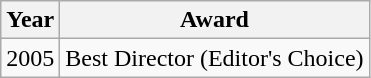<table class="wikitable">
<tr>
<th>Year</th>
<th>Award</th>
</tr>
<tr>
<td>2005</td>
<td>Best Director (Editor's Choice)</td>
</tr>
</table>
